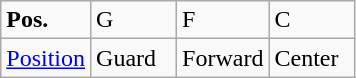<table class="wikitable">
<tr>
<td width="50"><strong>Pos.</strong></td>
<td width="50">G</td>
<td width="50">F</td>
<td width="50">C</td>
</tr>
<tr>
<td><a href='#'>Position</a></td>
<td>Guard</td>
<td>Forward</td>
<td>Center</td>
</tr>
</table>
